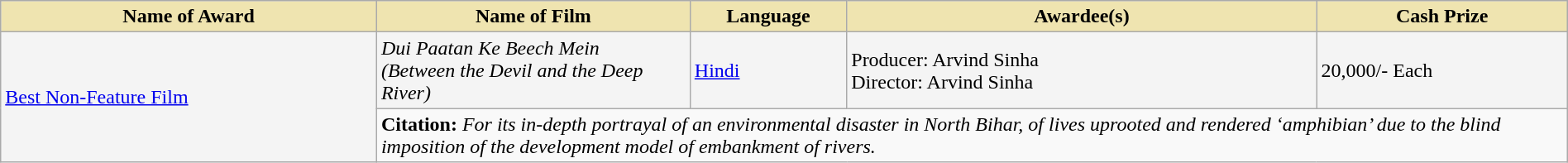<table class="wikitable" style="width:100%;">
<tr>
<th style="background-color:#EFE4B0;width:24%;">Name of Award</th>
<th style="background-color:#EFE4B0;width:20%;">Name of Film</th>
<th style="background-color:#EFE4B0;width:10%;">Language</th>
<th style="background-color:#EFE4B0;width:30%;">Awardee(s)</th>
<th style="background-color:#EFE4B0;width:16%;">Cash Prize</th>
</tr>
<tr style="background-color:#F4F4F4">
<td rowspan="2"><a href='#'>Best Non-Feature Film</a></td>
<td><em>Dui Paatan Ke Beech Mein<br>(Between the Devil and the Deep River)</em></td>
<td><a href='#'>Hindi</a></td>
<td>Producer: Arvind Sinha<br>Director: Arvind Sinha</td>
<td> 20,000/- Each</td>
</tr>
<tr style="background-color:#F9F9F9">
<td colspan="4"><strong>Citation:</strong> <em>For its in-depth portrayal of an environmental disaster in North Bihar, of lives uprooted and rendered ‘amphibian’ due to the blind imposition of the development model of embankment of rivers.</em></td>
</tr>
</table>
